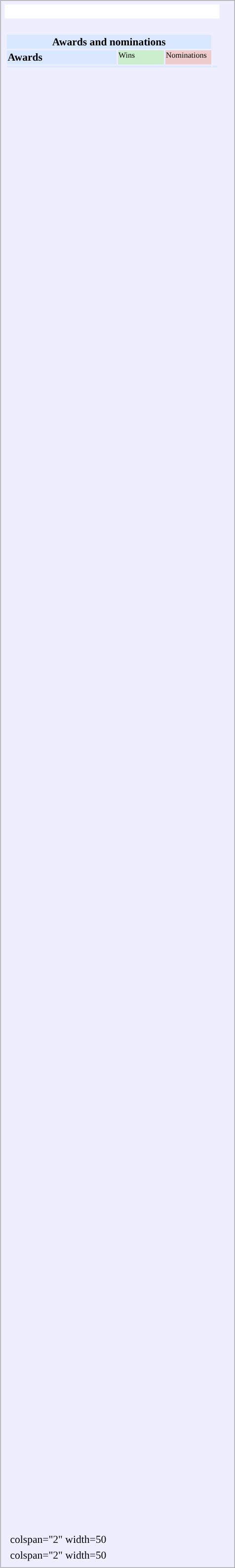<table class="infobox" style="width:22em; text-align:left; font-size:90%; vertical-align:middle; background:#eef;">
<tr style="background:white;">
<td colspan="3" style="text-align:center;"><br></td>
</tr>
<tr>
<td colspan="3"><br><table class="collapsible collapsed" style="width:100%">
<tr>
<th colspan="3" style="background:#d9e8ff; text-align:center;">Awards and nominations</th>
</tr>
<tr style="background:#d9e8ff; text-align:left;">
<th style="vertical-align: left;">Awards</th>
<td style="background:#cec; font-size:8pt; width:60px;">Wins</td>
<td style="background:#ecc; font-size:8pt; width:60px;">Nominations</td>
</tr>
<tr style="background:#d9e8ff;">
<td colspan="3" style="text-align:center;"></td>
<td></td>
</tr>
<tr style="text-:left;"|>
<td><br></td>
<td></td>
<td></td>
</tr>
<tr>
<td style="text-align:left;"><br></td>
<td></td>
<td></td>
</tr>
<tr>
<td style="text-align:left;"><br></td>
<td></td>
<td></td>
</tr>
<tr>
<td style="text-align:left;"><br></td>
<td></td>
<td></td>
</tr>
<tr>
<td style="text-align:left;"><br></td>
<td></td>
<td></td>
</tr>
<tr>
<td style="text-align:left;"><br></td>
<td></td>
<td></td>
</tr>
<tr>
<td style="text-align:left;"><br></td>
<td></td>
<td></td>
</tr>
<tr>
<td style="text-align:left;"><br></td>
<td></td>
<td></td>
</tr>
<tr>
<td style="text-align:left;"><br></td>
<td></td>
<td></td>
</tr>
<tr>
<td style="text-align:left;"><br></td>
<td></td>
<td></td>
</tr>
<tr>
<td style="text-align:left;"><br></td>
<td></td>
<td></td>
</tr>
<tr>
<td style="text-align:left;"><br></td>
<td></td>
<td></td>
</tr>
<tr>
<td style="text-align:left;"><br></td>
<td></td>
<td></td>
</tr>
<tr>
<td style="text-align:left;"><br></td>
<td></td>
<td></td>
</tr>
<tr>
<td style="text-align:left;"><br></td>
<td></td>
<td></td>
</tr>
<tr>
<td style="text-align:left;"><br></td>
<td></td>
<td></td>
</tr>
<tr>
<td style="text-align:left;"><br></td>
<td></td>
<td></td>
</tr>
<tr>
<td style="text-align:left;"><br></td>
<td></td>
<td></td>
</tr>
<tr>
<td style="text-align:left;"><br></td>
<td></td>
<td></td>
</tr>
<tr>
<td style="text-align:left;"><br></td>
<td></td>
<td></td>
</tr>
<tr>
<td style="text-align:left;"><br></td>
<td></td>
<td></td>
</tr>
<tr>
<td style="text-align:left;"><br></td>
<td></td>
<td></td>
</tr>
<tr>
<td style="text-align:left;"><br></td>
<td></td>
<td></td>
</tr>
<tr>
<td style="text-align:left;"><br></td>
<td></td>
<td></td>
</tr>
<tr>
<td style="text-align:left;"><br></td>
<td></td>
<td></td>
</tr>
<tr>
<td style="text-align:left;"><br></td>
<td></td>
<td></td>
</tr>
<tr>
<td style="text-align:left;"><br></td>
<td></td>
<td></td>
</tr>
<tr>
<td style="text-align:left;"><br></td>
<td></td>
<td></td>
</tr>
<tr>
<td style="text-align:left;"><br></td>
<td></td>
<td></td>
</tr>
<tr>
<td style="text-align:left;"><br></td>
<td></td>
<td></td>
</tr>
<tr>
<td style="text-align:left;"><br></td>
<td></td>
<td></td>
</tr>
<tr>
<td style="text-align:left;"><br></td>
<td></td>
<td></td>
</tr>
<tr>
<td style="text-align:left;"><br></td>
<td></td>
<td></td>
</tr>
<tr>
<td style="text-align:left;"><br></td>
<td></td>
<td></td>
</tr>
<tr>
<td style="text-align;left;"><br></td>
<td></td>
<td></td>
</tr>
<tr>
<td style="text-align:left;"><br></td>
<td></td>
<td></td>
</tr>
<tr>
<td style="text-align:left;"><br></td>
<td></td>
<td></td>
</tr>
<tr>
<td style="text-align:left;"><br></td>
<td></td>
<td></td>
</tr>
<tr>
<td style="text-align:left;"><br></td>
<td></td>
<td></td>
</tr>
<tr>
<td style="text-align:left;"><br></td>
<td></td>
<td></td>
</tr>
<tr>
<td style="text-align:left;"><br></td>
<td></td>
<td></td>
</tr>
<tr>
<td style="text-align:left;"><br></td>
<td></td>
<td></td>
</tr>
<tr>
<td style="text-align:left;"><br></td>
<td></td>
<td></td>
</tr>
<tr>
<td style="text-align:left;"><br></td>
<td></td>
<td></td>
</tr>
<tr>
<td style="text-align:left;"><br></td>
<td></td>
<td></td>
</tr>
<tr>
<td style="text-align:left;"><br></td>
<td></td>
<td></td>
</tr>
<tr>
<td style="text-align:left;"><br></td>
<td></td>
<td></td>
</tr>
<tr>
<td style="text-align:left;"><br></td>
<td></td>
<td></td>
</tr>
<tr>
<td style="text-align:left;"><br></td>
<td></td>
<td></td>
</tr>
<tr>
<td style="text-align:left;"><br></td>
<td></td>
<td></td>
</tr>
<tr>
<td style="text-align:left;"><br></td>
<td></td>
<td></td>
</tr>
<tr>
<td style="text-align:left;"><br></td>
<td></td>
<td></td>
</tr>
<tr>
<td style="text-align:left;"><br></td>
<td></td>
<td></td>
</tr>
<tr>
<td style="text-align:left;"><br></td>
<td></td>
<td></td>
</tr>
<tr>
<td style="text-align:left;"><br></td>
<td></td>
<td></td>
</tr>
<tr>
<td style="text-align:left;"><br></td>
<td></td>
<td></td>
</tr>
<tr>
<td style="text-align:left;"><br></td>
<td></td>
<td></td>
</tr>
<tr>
<td style="text-align:left;"><br></td>
<td></td>
<td></td>
</tr>
<tr>
<td style="text-align:left;"><br></td>
<td></td>
<td></td>
</tr>
<tr>
<td style="text-align:left;"><br></td>
<td></td>
<td></td>
</tr>
<tr>
<td style="text-align:left;"><br></td>
<td></td>
<td></td>
</tr>
<tr>
<td style="text-align:left;"><br></td>
<td></td>
<td></td>
</tr>
<tr>
<td style="text-align:left;"><br></td>
<td></td>
<td></td>
</tr>
<tr>
<td style="text-align:left;"><br></td>
<td></td>
<td></td>
</tr>
<tr>
<td style="text-align:left;"><br></td>
<td></td>
<td></td>
</tr>
<tr>
<td style="text-align:left;"><br></td>
<td></td>
<td></td>
</tr>
<tr>
<td style="text-align:left;"><br></td>
<td></td>
<td></td>
</tr>
<tr>
<td style="text-align:left;"><br></td>
<td></td>
<td></td>
</tr>
<tr>
<td style="text-align:left;"><br></td>
<td></td>
<td></td>
</tr>
<tr>
<td style="text-align:left;"><br></td>
<td></td>
<td></td>
</tr>
<tr>
<td style="text-align:left;"><br></td>
<td></td>
<td></td>
</tr>
<tr>
<td style="text-align:left;"><br></td>
<td></td>
<td></td>
</tr>
<tr>
<td style="text-align:left;"><br></td>
<td></td>
<td></td>
</tr>
<tr>
<td style="text-align:left;"><br></td>
<td></td>
<td></td>
</tr>
<tr>
<td style="text-align:left;"><br></td>
<td></td>
<td></td>
</tr>
<tr>
<td style="text-align:left;"><br></td>
<td></td>
<td></td>
</tr>
<tr>
<td style="text-align:left;"><br></td>
<td></td>
<td></td>
</tr>
<tr>
<td style="text-align:left;"><br></td>
<td></td>
<td></td>
</tr>
<tr>
<td style="text-align:left;"><br></td>
<td></td>
<td></td>
</tr>
<tr>
<td style="text-align:left;"><br></td>
<td></td>
<td></td>
</tr>
<tr>
<td style="text-align:left;"><br></td>
<td></td>
<td></td>
</tr>
<tr>
<td style="text-align:left;"><br></td>
<td></td>
<td></td>
</tr>
<tr>
<td style="text-align:left;"><br></td>
<td></td>
<td></td>
</tr>
<tr>
<td style="text-align:left;"><br></td>
<td></td>
<td></td>
</tr>
<tr>
<td style="text-align:left;"><br></td>
<td></td>
<td></td>
</tr>
<tr>
<td style="text-align:left;"><br></td>
<td></td>
<td></td>
</tr>
<tr>
<td style="text-align:left;"><br></td>
<td></td>
<td></td>
</tr>
<tr>
<td style="text-align:left;"><br></td>
<td></td>
<td></td>
</tr>
<tr>
<td style="text-align:left;"><br></td>
<td></td>
<td></td>
</tr>
<tr>
<td style="text-align:left;"><br></td>
<td></td>
<td></td>
</tr>
<tr>
<td style="text-align:left;"><br></td>
<td></td>
<td></td>
</tr>
<tr>
<td style="text-align:left;"><br></td>
<td></td>
<td></td>
</tr>
<tr>
<td style="text-align:left;"><br></td>
<td></td>
<td></td>
</tr>
<tr>
<td style="text-align:left;"><br></td>
<td></td>
<td></td>
</tr>
<tr>
</tr>
</table>
</td>
<td></td>
<td></td>
<td></td>
</tr>
<tr>
<td></td>
<td>colspan="2" width=50  </td>
<td></td>
</tr>
<tr>
<td></td>
<td>colspan="2" width=50  </td>
<td></td>
</tr>
<tr>
</tr>
</table>
